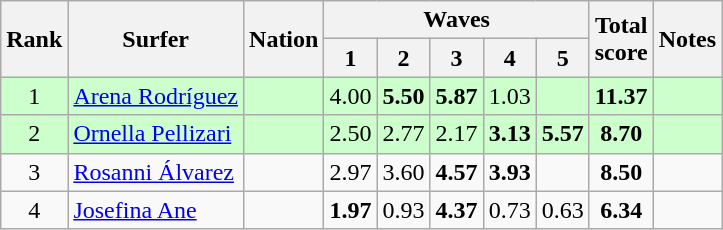<table class="wikitable sortable" style="text-align:center">
<tr>
<th rowspan=2>Rank</th>
<th rowspan=2>Surfer</th>
<th rowspan=2>Nation</th>
<th colspan=5>Waves</th>
<th rowspan=2>Total<br>score</th>
<th rowspan=2>Notes</th>
</tr>
<tr>
<th>1</th>
<th>2</th>
<th>3</th>
<th>4</th>
<th>5</th>
</tr>
<tr bgcolor=ccffcc>
<td>1</td>
<td align=left><a href='#'>Arena Rodríguez</a></td>
<td align=left></td>
<td>4.00</td>
<td><strong>5.50</strong></td>
<td><strong>5.87</strong></td>
<td>1.03</td>
<td></td>
<td><strong>11.37</strong></td>
<td></td>
</tr>
<tr bgcolor=ccffcc>
<td>2</td>
<td align=left><a href='#'>Ornella Pellizari</a></td>
<td align=left></td>
<td>2.50</td>
<td>2.77</td>
<td>2.17</td>
<td><strong>3.13</strong></td>
<td><strong>5.57</strong></td>
<td><strong>8.70</strong></td>
<td></td>
</tr>
<tr>
<td>3</td>
<td align=left><a href='#'>Rosanni Álvarez</a></td>
<td align=left></td>
<td>2.97</td>
<td>3.60</td>
<td><strong>4.57</strong></td>
<td><strong>3.93</strong></td>
<td></td>
<td><strong>8.50</strong></td>
<td></td>
</tr>
<tr>
<td>4</td>
<td align=left><a href='#'>Josefina Ane</a></td>
<td align=left></td>
<td><strong>1.97</strong></td>
<td>0.93</td>
<td><strong>4.37</strong></td>
<td>0.73</td>
<td>0.63</td>
<td><strong>6.34</strong></td>
<td></td>
</tr>
</table>
